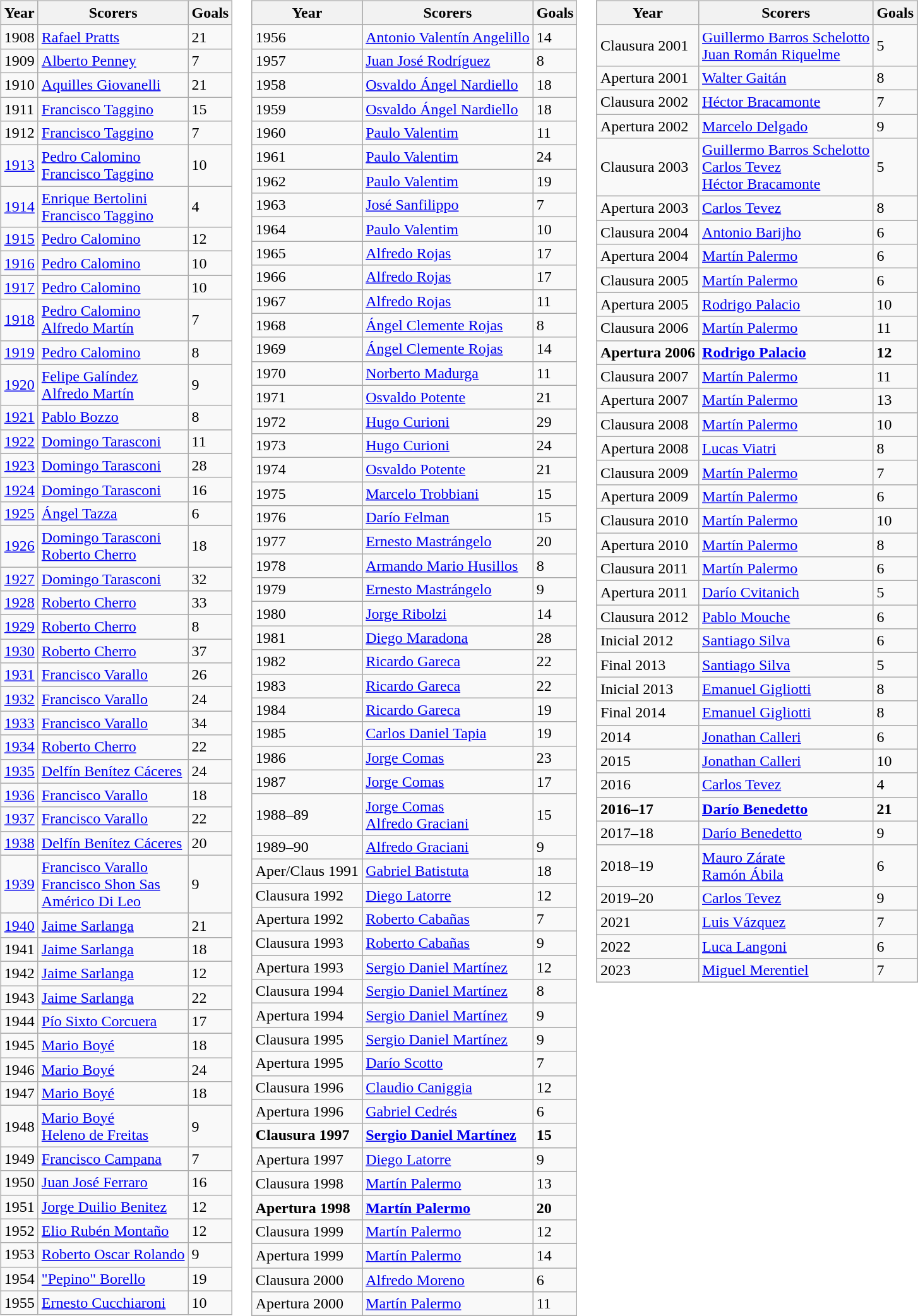<table>
<tr>
<td style="vertical-align:top;"><br><table class="wikitable">
<tr>
<th>Year</th>
<th>Scorers</th>
<th>Goals</th>
</tr>
<tr>
<td>1908</td>
<td><a href='#'>Rafael Pratts</a></td>
<td>21</td>
</tr>
<tr>
<td>1909</td>
<td><a href='#'>Alberto Penney</a></td>
<td>7</td>
</tr>
<tr>
<td>1910</td>
<td><a href='#'>Aquilles Giovanelli</a></td>
<td>21</td>
</tr>
<tr>
<td>1911</td>
<td><a href='#'>Francisco Taggino</a></td>
<td>15</td>
</tr>
<tr>
<td>1912</td>
<td><a href='#'>Francisco Taggino</a></td>
<td>7</td>
</tr>
<tr>
<td><a href='#'>1913</a></td>
<td><a href='#'>Pedro Calomino</a><br><a href='#'>Francisco Taggino</a></td>
<td>10</td>
</tr>
<tr>
<td><a href='#'>1914</a></td>
<td><a href='#'>Enrique Bertolini</a><br><a href='#'>Francisco Taggino</a></td>
<td>4</td>
</tr>
<tr>
<td><a href='#'>1915</a></td>
<td><a href='#'>Pedro Calomino</a></td>
<td>12</td>
</tr>
<tr>
<td><a href='#'>1916</a></td>
<td><a href='#'>Pedro Calomino</a></td>
<td>10</td>
</tr>
<tr>
<td><a href='#'>1917</a></td>
<td><a href='#'>Pedro Calomino</a></td>
<td>10</td>
</tr>
<tr>
<td><a href='#'>1918</a></td>
<td><a href='#'>Pedro Calomino</a><br><a href='#'>Alfredo Martín</a></td>
<td>7</td>
</tr>
<tr>
<td><a href='#'>1919</a></td>
<td><a href='#'>Pedro Calomino</a></td>
<td>8</td>
</tr>
<tr>
<td><a href='#'>1920</a></td>
<td><a href='#'>Felipe Galíndez</a><br><a href='#'>Alfredo Martín</a></td>
<td>9</td>
</tr>
<tr>
<td><a href='#'>1921</a></td>
<td><a href='#'>Pablo Bozzo</a></td>
<td>8</td>
</tr>
<tr>
<td><a href='#'>1922</a></td>
<td><a href='#'>Domingo Tarasconi</a></td>
<td>11</td>
</tr>
<tr>
<td><a href='#'>1923</a></td>
<td><a href='#'>Domingo Tarasconi</a></td>
<td>28</td>
</tr>
<tr>
<td><a href='#'>1924</a></td>
<td><a href='#'>Domingo Tarasconi</a></td>
<td>16</td>
</tr>
<tr>
<td><a href='#'>1925</a></td>
<td><a href='#'>Ángel Tazza</a></td>
<td>6</td>
</tr>
<tr>
<td><a href='#'>1926</a></td>
<td><a href='#'>Domingo Tarasconi</a><br><a href='#'>Roberto Cherro</a></td>
<td>18</td>
</tr>
<tr>
<td><a href='#'>1927</a></td>
<td><a href='#'>Domingo Tarasconi</a></td>
<td>32</td>
</tr>
<tr>
<td><a href='#'>1928</a></td>
<td><a href='#'>Roberto Cherro</a></td>
<td>33</td>
</tr>
<tr>
<td><a href='#'>1929</a></td>
<td><a href='#'>Roberto Cherro</a></td>
<td>8</td>
</tr>
<tr>
<td><a href='#'>1930</a></td>
<td><a href='#'>Roberto Cherro</a></td>
<td>37</td>
</tr>
<tr>
<td><a href='#'>1931</a></td>
<td><a href='#'>Francisco Varallo</a></td>
<td>26</td>
</tr>
<tr>
<td><a href='#'>1932</a></td>
<td><a href='#'>Francisco Varallo</a></td>
<td>24</td>
</tr>
<tr>
<td><a href='#'>1933</a></td>
<td><a href='#'>Francisco Varallo</a></td>
<td>34</td>
</tr>
<tr>
<td><a href='#'>1934</a></td>
<td><a href='#'>Roberto Cherro</a></td>
<td>22</td>
</tr>
<tr>
<td><a href='#'>1935</a></td>
<td><a href='#'>Delfín Benítez Cáceres</a></td>
<td>24</td>
</tr>
<tr>
<td><a href='#'>1936</a></td>
<td><a href='#'>Francisco Varallo</a></td>
<td>18</td>
</tr>
<tr>
<td><a href='#'>1937</a></td>
<td><a href='#'>Francisco Varallo</a></td>
<td>22</td>
</tr>
<tr>
<td><a href='#'>1938</a></td>
<td><a href='#'>Delfín Benítez Cáceres</a></td>
<td>20</td>
</tr>
<tr>
<td><a href='#'>1939</a></td>
<td><a href='#'>Francisco Varallo</a><br><a href='#'>Francisco Shon Sas</a><br><a href='#'>Américo Di Leo</a></td>
<td>9</td>
</tr>
<tr>
<td><a href='#'>1940</a></td>
<td><a href='#'>Jaime Sarlanga</a></td>
<td>21</td>
</tr>
<tr>
<td>1941</td>
<td><a href='#'>Jaime Sarlanga</a></td>
<td>18</td>
</tr>
<tr>
<td>1942</td>
<td><a href='#'>Jaime Sarlanga</a></td>
<td>12</td>
</tr>
<tr>
<td>1943</td>
<td><a href='#'>Jaime Sarlanga</a></td>
<td>22</td>
</tr>
<tr>
<td>1944</td>
<td><a href='#'>Pío Sixto Corcuera</a></td>
<td>17</td>
</tr>
<tr>
<td>1945</td>
<td><a href='#'>Mario Boyé</a></td>
<td>18</td>
</tr>
<tr>
<td>1946</td>
<td><a href='#'>Mario Boyé</a></td>
<td>24</td>
</tr>
<tr>
<td>1947</td>
<td><a href='#'>Mario Boyé</a></td>
<td>18</td>
</tr>
<tr>
<td>1948</td>
<td><a href='#'>Mario Boyé</a><br><a href='#'>Heleno de Freitas</a></td>
<td>9</td>
</tr>
<tr>
<td>1949</td>
<td><a href='#'>Francisco Campana</a></td>
<td>7</td>
</tr>
<tr>
<td>1950</td>
<td><a href='#'>Juan José Ferraro</a></td>
<td>16</td>
</tr>
<tr>
<td>1951</td>
<td><a href='#'>Jorge Duilio Benitez</a></td>
<td>12</td>
</tr>
<tr>
<td>1952</td>
<td><a href='#'>Elio Rubén Montaño</a></td>
<td>12</td>
</tr>
<tr>
<td>1953</td>
<td><a href='#'>Roberto Oscar Rolando</a></td>
<td>9</td>
</tr>
<tr>
<td>1954</td>
<td><a href='#'>"Pepino" Borello</a></td>
<td>19</td>
</tr>
<tr>
<td>1955</td>
<td><a href='#'>Ernesto Cucchiaroni</a></td>
<td>10</td>
</tr>
</table>
</td>
<td style="vertical-align:top;"><br><table class="wikitable">
<tr>
<th>Year</th>
<th>Scorers</th>
<th>Goals</th>
</tr>
<tr>
<td>1956</td>
<td><a href='#'>Antonio Valentín Angelillo</a></td>
<td>14</td>
</tr>
<tr>
<td>1957</td>
<td><a href='#'>Juan José Rodríguez</a></td>
<td>8</td>
</tr>
<tr>
<td>1958</td>
<td><a href='#'>Osvaldo Ángel Nardiello</a></td>
<td>18</td>
</tr>
<tr>
<td>1959</td>
<td><a href='#'>Osvaldo Ángel Nardiello</a></td>
<td>18</td>
</tr>
<tr>
<td>1960</td>
<td><a href='#'>Paulo Valentim</a></td>
<td>11</td>
</tr>
<tr>
<td>1961</td>
<td><a href='#'>Paulo Valentim</a></td>
<td>24</td>
</tr>
<tr>
<td>1962</td>
<td><a href='#'>Paulo Valentim</a></td>
<td>19</td>
</tr>
<tr>
<td>1963</td>
<td><a href='#'>José Sanfilippo</a></td>
<td>7</td>
</tr>
<tr>
<td>1964</td>
<td><a href='#'>Paulo Valentim</a></td>
<td>10</td>
</tr>
<tr>
<td>1965</td>
<td><a href='#'>Alfredo Rojas</a></td>
<td>17</td>
</tr>
<tr>
<td>1966</td>
<td><a href='#'>Alfredo Rojas</a></td>
<td>17</td>
</tr>
<tr>
<td>1967</td>
<td><a href='#'>Alfredo Rojas</a></td>
<td>11</td>
</tr>
<tr>
<td>1968</td>
<td><a href='#'>Ángel Clemente Rojas</a></td>
<td>8</td>
</tr>
<tr>
<td>1969</td>
<td><a href='#'>Ángel Clemente Rojas</a></td>
<td>14</td>
</tr>
<tr>
<td>1970</td>
<td><a href='#'>Norberto Madurga</a></td>
<td>11</td>
</tr>
<tr>
<td>1971</td>
<td><a href='#'>Osvaldo Potente</a></td>
<td>21</td>
</tr>
<tr>
<td>1972</td>
<td><a href='#'>Hugo Curioni</a></td>
<td>29</td>
</tr>
<tr>
<td>1973</td>
<td><a href='#'>Hugo Curioni</a></td>
<td>24</td>
</tr>
<tr>
<td>1974</td>
<td><a href='#'>Osvaldo Potente</a></td>
<td>21</td>
</tr>
<tr>
<td>1975</td>
<td><a href='#'>Marcelo Trobbiani</a></td>
<td>15</td>
</tr>
<tr>
<td>1976</td>
<td><a href='#'>Darío Felman</a></td>
<td>15</td>
</tr>
<tr>
<td>1977</td>
<td><a href='#'>Ernesto Mastrángelo</a></td>
<td>20</td>
</tr>
<tr>
<td>1978</td>
<td><a href='#'>Armando Mario Husillos</a></td>
<td>8</td>
</tr>
<tr>
<td>1979</td>
<td><a href='#'>Ernesto Mastrángelo</a></td>
<td>9</td>
</tr>
<tr>
<td>1980</td>
<td><a href='#'>Jorge Ribolzi</a></td>
<td>14</td>
</tr>
<tr>
<td>1981</td>
<td><a href='#'>Diego Maradona</a></td>
<td>28</td>
</tr>
<tr>
<td>1982</td>
<td><a href='#'>Ricardo Gareca</a></td>
<td>22</td>
</tr>
<tr>
<td>1983</td>
<td><a href='#'>Ricardo Gareca</a></td>
<td>22</td>
</tr>
<tr>
<td>1984</td>
<td><a href='#'>Ricardo Gareca</a></td>
<td>19</td>
</tr>
<tr>
<td>1985</td>
<td><a href='#'>Carlos Daniel Tapia</a></td>
<td>19</td>
</tr>
<tr>
<td>1986</td>
<td><a href='#'>Jorge Comas</a></td>
<td>23</td>
</tr>
<tr>
<td>1987</td>
<td><a href='#'>Jorge Comas</a></td>
<td>17</td>
</tr>
<tr>
<td>1988–89</td>
<td><a href='#'>Jorge Comas</a><br><a href='#'>Alfredo Graciani</a></td>
<td>15</td>
</tr>
<tr>
<td>1989–90</td>
<td><a href='#'>Alfredo Graciani</a></td>
<td>9</td>
</tr>
<tr>
<td>Aper/Claus 1991</td>
<td><a href='#'>Gabriel Batistuta</a></td>
<td>18</td>
</tr>
<tr>
<td>Clausura 1992</td>
<td><a href='#'>Diego Latorre</a></td>
<td>12</td>
</tr>
<tr>
<td>Apertura 1992</td>
<td><a href='#'>Roberto Cabañas</a></td>
<td>7</td>
</tr>
<tr>
<td>Clausura 1993</td>
<td><a href='#'>Roberto Cabañas</a></td>
<td>9</td>
</tr>
<tr>
<td>Apertura 1993</td>
<td><a href='#'>Sergio Daniel Martínez</a></td>
<td>12</td>
</tr>
<tr>
<td>Clausura 1994</td>
<td><a href='#'>Sergio Daniel Martínez</a></td>
<td>8</td>
</tr>
<tr>
<td>Apertura 1994</td>
<td><a href='#'>Sergio Daniel Martínez</a></td>
<td>9</td>
</tr>
<tr>
<td>Clausura 1995</td>
<td><a href='#'>Sergio Daniel Martínez</a></td>
<td>9</td>
</tr>
<tr>
<td>Apertura 1995</td>
<td><a href='#'>Darío Scotto</a></td>
<td>7</td>
</tr>
<tr>
<td>Clausura 1996</td>
<td><a href='#'>Claudio Caniggia</a></td>
<td>12</td>
</tr>
<tr>
<td>Apertura 1996</td>
<td><a href='#'>Gabriel Cedrés</a></td>
<td>6</td>
</tr>
<tr>
<td><strong>Clausura 1997</strong></td>
<td><strong><a href='#'>Sergio Daniel Martínez</a></strong></td>
<td><strong>15</strong></td>
</tr>
<tr>
<td>Apertura 1997</td>
<td><a href='#'>Diego Latorre</a></td>
<td>9</td>
</tr>
<tr>
<td>Clausura 1998</td>
<td><a href='#'>Martín Palermo</a></td>
<td>13</td>
</tr>
<tr>
<td><strong>Apertura 1998</strong></td>
<td><strong><a href='#'>Martín Palermo</a></strong></td>
<td><strong>20</strong></td>
</tr>
<tr>
<td>Clausura 1999</td>
<td><a href='#'>Martín Palermo</a></td>
<td>12</td>
</tr>
<tr>
<td>Apertura 1999</td>
<td><a href='#'>Martín Palermo</a></td>
<td>14</td>
</tr>
<tr>
<td>Clausura 2000</td>
<td><a href='#'>Alfredo Moreno</a></td>
<td>6</td>
</tr>
<tr>
<td>Apertura 2000</td>
<td><a href='#'>Martín Palermo</a></td>
<td>11</td>
</tr>
</table>
</td>
<td style="vertical-align:top;"><br><table class="wikitable">
<tr>
<th>Year</th>
<th>Scorers</th>
<th>Goals</th>
</tr>
<tr>
<td>Clausura 2001</td>
<td><a href='#'>Guillermo Barros Schelotto</a><br><a href='#'>Juan Román Riquelme</a></td>
<td>5</td>
</tr>
<tr>
<td>Apertura 2001</td>
<td><a href='#'>Walter Gaitán</a></td>
<td>8</td>
</tr>
<tr>
<td>Clausura 2002</td>
<td><a href='#'>Héctor Bracamonte</a></td>
<td>7</td>
</tr>
<tr>
<td>Apertura 2002</td>
<td><a href='#'>Marcelo Delgado</a></td>
<td>9</td>
</tr>
<tr>
<td>Clausura 2003</td>
<td><a href='#'>Guillermo Barros Schelotto</a><br><a href='#'>Carlos Tevez</a><br><a href='#'>Héctor Bracamonte</a></td>
<td>5</td>
</tr>
<tr>
<td>Apertura 2003</td>
<td><a href='#'>Carlos Tevez</a></td>
<td>8</td>
</tr>
<tr>
<td>Clausura 2004</td>
<td><a href='#'>Antonio Barijho</a></td>
<td>6</td>
</tr>
<tr>
<td>Apertura 2004</td>
<td><a href='#'>Martín Palermo</a></td>
<td>6</td>
</tr>
<tr>
<td>Clausura 2005</td>
<td><a href='#'>Martín Palermo</a></td>
<td>6</td>
</tr>
<tr>
<td>Apertura 2005</td>
<td><a href='#'>Rodrigo Palacio</a></td>
<td>10</td>
</tr>
<tr>
<td>Clausura 2006</td>
<td><a href='#'>Martín Palermo</a></td>
<td>11</td>
</tr>
<tr>
<td><strong>Apertura 2006</strong></td>
<td><strong><a href='#'>Rodrigo Palacio</a></strong></td>
<td><strong>12</strong></td>
</tr>
<tr>
<td>Clausura 2007</td>
<td><a href='#'>Martín Palermo</a></td>
<td>11</td>
</tr>
<tr>
<td>Apertura 2007</td>
<td><a href='#'>Martín Palermo</a></td>
<td>13</td>
</tr>
<tr>
<td>Clausura 2008</td>
<td><a href='#'>Martín Palermo</a></td>
<td>10</td>
</tr>
<tr>
<td>Apertura 2008</td>
<td><a href='#'>Lucas Viatri</a></td>
<td>8</td>
</tr>
<tr>
<td>Clausura 2009</td>
<td><a href='#'>Martín Palermo</a></td>
<td>7</td>
</tr>
<tr>
<td>Apertura 2009</td>
<td><a href='#'>Martín Palermo</a></td>
<td>6</td>
</tr>
<tr>
<td>Clausura 2010</td>
<td><a href='#'>Martín Palermo</a></td>
<td>10</td>
</tr>
<tr>
<td>Apertura 2010</td>
<td><a href='#'>Martín Palermo</a></td>
<td>8</td>
</tr>
<tr>
<td>Clausura 2011</td>
<td><a href='#'>Martín Palermo</a></td>
<td>6</td>
</tr>
<tr>
<td>Apertura 2011</td>
<td><a href='#'>Darío Cvitanich</a></td>
<td>5</td>
</tr>
<tr>
<td>Clausura 2012</td>
<td><a href='#'>Pablo Mouche</a></td>
<td>6</td>
</tr>
<tr>
<td>Inicial 2012</td>
<td><a href='#'>Santiago Silva</a></td>
<td>6</td>
</tr>
<tr>
<td>Final 2013</td>
<td><a href='#'>Santiago Silva</a></td>
<td>5</td>
</tr>
<tr>
<td>Inicial 2013</td>
<td><a href='#'>Emanuel Gigliotti</a></td>
<td>8</td>
</tr>
<tr>
<td>Final 2014</td>
<td><a href='#'>Emanuel Gigliotti</a></td>
<td>8</td>
</tr>
<tr>
<td>2014</td>
<td><a href='#'>Jonathan Calleri</a></td>
<td>6</td>
</tr>
<tr>
<td>2015</td>
<td><a href='#'>Jonathan Calleri</a></td>
<td>10</td>
</tr>
<tr>
<td>2016</td>
<td><a href='#'>Carlos Tevez</a></td>
<td>4</td>
</tr>
<tr>
<td><strong>2016–17</strong></td>
<td><strong><a href='#'>Darío Benedetto</a></strong></td>
<td><strong>21</strong></td>
</tr>
<tr>
<td>2017–18</td>
<td><a href='#'>Darío Benedetto</a></td>
<td>9</td>
</tr>
<tr>
<td>2018–19</td>
<td><a href='#'>Mauro Zárate</a><br><a href='#'>Ramón Ábila</a></td>
<td>6</td>
</tr>
<tr>
<td>2019–20</td>
<td><a href='#'>Carlos Tevez</a></td>
<td>9</td>
</tr>
<tr>
<td>2021</td>
<td><a href='#'>Luis Vázquez</a></td>
<td>7</td>
</tr>
<tr>
<td>2022</td>
<td><a href='#'>Luca Langoni</a></td>
<td>6</td>
</tr>
<tr>
<td>2023</td>
<td><a href='#'>Miguel Merentiel</a></td>
<td>7</td>
</tr>
</table>
</td>
</tr>
</table>
